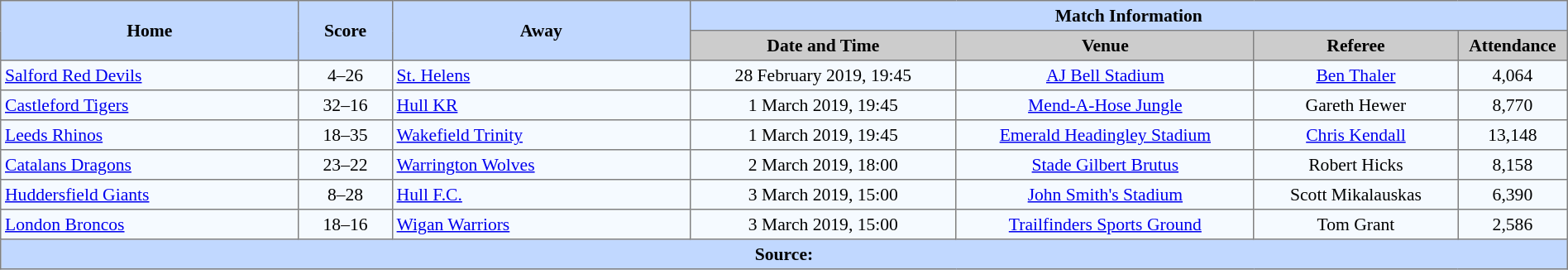<table border="1" style="border-collapse:collapse; font-size:90%; text-align:center;" cellpadding="3" cellspacing="0" width="100%">
<tr bgcolor="#C1D8FF">
<th rowspan="2" width="19%">Home</th>
<th rowspan="2" width="6%">Score</th>
<th rowspan="2" width="19%">Away</th>
<th colspan="4">Match Information</th>
</tr>
<tr bgcolor="#CCCCCC">
<th width="17%">Date and Time</th>
<th width="19%">Venue</th>
<th width="13%">Referee</th>
<th width="7%">Attendance</th>
</tr>
<tr bgcolor="#F5FAFF">
<td align="left"> <a href='#'>Salford Red Devils</a></td>
<td>4–26</td>
<td align="left"> <a href='#'>St. Helens</a></td>
<td>28 February 2019, 19:45</td>
<td><a href='#'>AJ Bell Stadium</a></td>
<td><a href='#'>Ben Thaler</a></td>
<td>4,064</td>
</tr>
<tr bgcolor="#F5FAFF">
<td align="left"> <a href='#'>Castleford Tigers</a></td>
<td>32–16</td>
<td align="left"> <a href='#'>Hull KR</a></td>
<td>1 March 2019, 19:45</td>
<td><a href='#'>Mend-A-Hose Jungle</a></td>
<td>Gareth Hewer</td>
<td>8,770</td>
</tr>
<tr bgcolor="#F5FAFF">
<td align="left"> <a href='#'>Leeds Rhinos</a></td>
<td>18–35</td>
<td align="left"> <a href='#'>Wakefield Trinity</a></td>
<td>1 March 2019, 19:45</td>
<td><a href='#'>Emerald Headingley Stadium</a></td>
<td><a href='#'>Chris Kendall</a></td>
<td>13,148</td>
</tr>
<tr bgcolor="#F5FAFF">
<td align="left"> <a href='#'>Catalans Dragons</a></td>
<td>23–22</td>
<td align="left"> <a href='#'>Warrington Wolves</a></td>
<td>2 March 2019, 18:00</td>
<td><a href='#'>Stade Gilbert Brutus</a></td>
<td>Robert Hicks</td>
<td>8,158</td>
</tr>
<tr bgcolor="#F5FAFF">
<td align="left"> <a href='#'>Huddersfield Giants</a></td>
<td>8–28</td>
<td align="left"> <a href='#'>Hull F.C.</a></td>
<td>3 March 2019, 15:00</td>
<td><a href='#'>John Smith's Stadium</a></td>
<td>Scott Mikalauskas</td>
<td>6,390</td>
</tr>
<tr bgcolor="#F5FAFF">
<td align="left"> <a href='#'>London Broncos</a></td>
<td>18–16</td>
<td align="left"> <a href='#'>Wigan Warriors</a></td>
<td>3 March 2019, 15:00</td>
<td><a href='#'>Trailfinders Sports Ground</a></td>
<td>Tom Grant</td>
<td>2,586</td>
</tr>
<tr style="background:#c1d8ff;">
<th colspan="7">Source:</th>
</tr>
</table>
